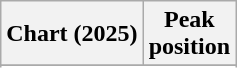<table class="wikitable sortable plainrowheaders" style="text-align:center">
<tr>
<th scope="col">Chart (2025)</th>
<th scope="col">Peak<br>position</th>
</tr>
<tr>
</tr>
<tr>
</tr>
<tr>
</tr>
</table>
